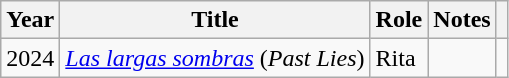<table class="wikitable">
<tr>
<th>Year</th>
<th>Title</th>
<th>Role</th>
<th>Notes</th>
<th></th>
</tr>
<tr>
<td align = "center">2024</td>
<td><em><a href='#'>Las largas sombras</a></em> (<em>Past Lies</em>)</td>
<td>Rita</td>
<td></td>
<td align = "center"></td>
</tr>
</table>
